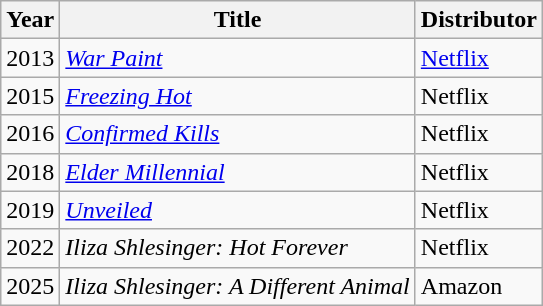<table class="wikitable sortable">
<tr>
<th>Year</th>
<th>Title</th>
<th>Distributor</th>
</tr>
<tr>
<td>2013</td>
<td><em><a href='#'>War Paint</a></em></td>
<td><a href='#'>Netflix</a></td>
</tr>
<tr>
<td>2015</td>
<td><em><a href='#'>Freezing Hot</a></em></td>
<td>Netflix</td>
</tr>
<tr>
<td>2016</td>
<td><em><a href='#'>Confirmed Kills</a></em></td>
<td>Netflix</td>
</tr>
<tr>
<td>2018</td>
<td><em><a href='#'>Elder Millennial</a></em></td>
<td>Netflix</td>
</tr>
<tr>
<td>2019</td>
<td><em><a href='#'>Unveiled</a></em></td>
<td>Netflix</td>
</tr>
<tr>
<td>2022</td>
<td><em>Iliza Shlesinger: Hot Forever</em></td>
<td>Netflix</td>
</tr>
<tr>
<td>2025</td>
<td><em>Iliza Shlesinger: A Different Animal</em></td>
<td>Amazon</td>
</tr>
</table>
